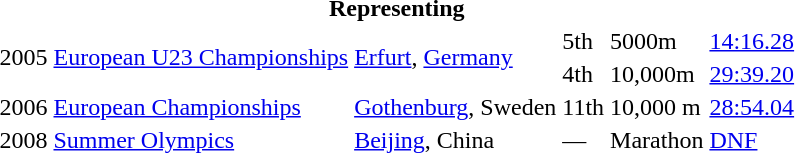<table>
<tr>
<th colspan="6">Representing </th>
</tr>
<tr>
<td rowspan=2>2005</td>
<td rowspan=2><a href='#'>European U23 Championships</a></td>
<td rowspan=2><a href='#'>Erfurt</a>, <a href='#'>Germany</a></td>
<td>5th</td>
<td>5000m</td>
<td><a href='#'>14:16.28</a></td>
</tr>
<tr>
<td>4th</td>
<td>10,000m</td>
<td><a href='#'>29:39.20</a></td>
</tr>
<tr>
<td>2006</td>
<td><a href='#'>European Championships</a></td>
<td><a href='#'>Gothenburg</a>, Sweden</td>
<td>11th</td>
<td>10,000 m</td>
<td><a href='#'>28:54.04</a></td>
</tr>
<tr>
<td>2008</td>
<td><a href='#'>Summer Olympics</a></td>
<td><a href='#'>Beijing</a>, China</td>
<td>—</td>
<td>Marathon</td>
<td><a href='#'>DNF</a></td>
</tr>
</table>
